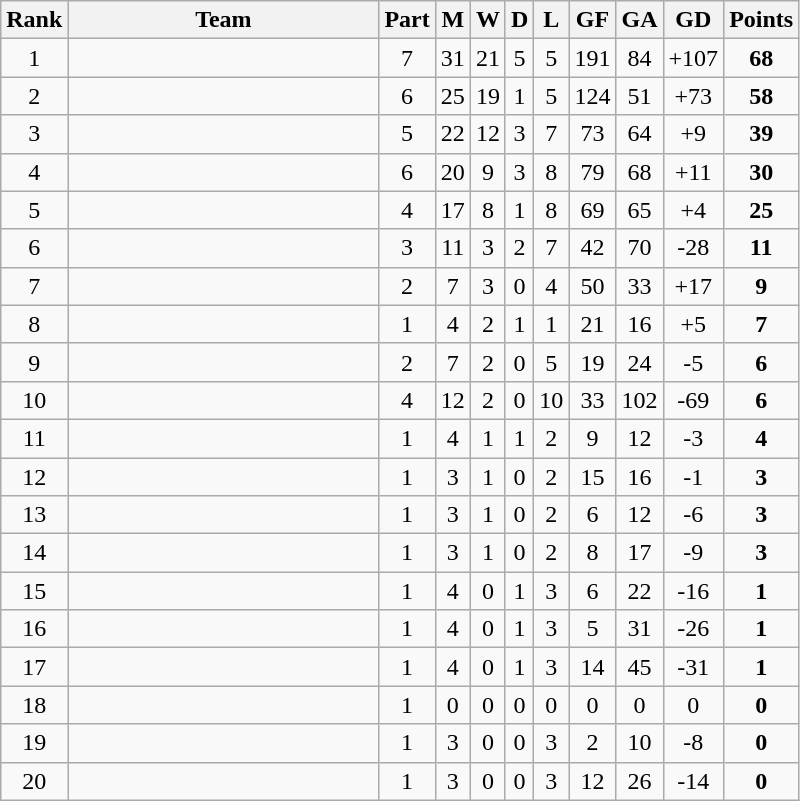<table class="wikitable sortable" style="text-align:center">
<tr>
<th>Rank</th>
<th width=200>Team</th>
<th>Part</th>
<th>M</th>
<th>W</th>
<th>D</th>
<th>L</th>
<th>GF</th>
<th>GA</th>
<th>GD</th>
<th>Points</th>
</tr>
<tr>
<td>1</td>
<td align=left></td>
<td>7</td>
<td>31</td>
<td>21</td>
<td>5</td>
<td>5</td>
<td>191</td>
<td>84</td>
<td>+107</td>
<td><strong>68</strong></td>
</tr>
<tr>
<td>2</td>
<td align=left></td>
<td>6</td>
<td>25</td>
<td>19</td>
<td>1</td>
<td>5</td>
<td>124</td>
<td>51</td>
<td>+73</td>
<td><strong>58</strong></td>
</tr>
<tr>
<td>3</td>
<td align=left></td>
<td>5</td>
<td>22</td>
<td>12</td>
<td>3</td>
<td>7</td>
<td>73</td>
<td>64</td>
<td>+9</td>
<td><strong>39</strong></td>
</tr>
<tr>
<td>4</td>
<td align=left></td>
<td>6</td>
<td>20</td>
<td>9</td>
<td>3</td>
<td>8</td>
<td>79</td>
<td>68</td>
<td>+11</td>
<td><strong>30</strong></td>
</tr>
<tr>
<td>5</td>
<td align=left></td>
<td>4</td>
<td>17</td>
<td>8</td>
<td>1</td>
<td>8</td>
<td>69</td>
<td>65</td>
<td>+4</td>
<td><strong>25</strong></td>
</tr>
<tr>
<td>6</td>
<td align=left></td>
<td>3</td>
<td>11</td>
<td>3</td>
<td>2</td>
<td>7</td>
<td>42</td>
<td>70</td>
<td>-28</td>
<td><strong>11</strong></td>
</tr>
<tr>
<td>7</td>
<td align=left></td>
<td>2</td>
<td>7</td>
<td>3</td>
<td>0</td>
<td>4</td>
<td>50</td>
<td>33</td>
<td>+17</td>
<td><strong>9</strong></td>
</tr>
<tr>
<td>8</td>
<td align=left></td>
<td>1</td>
<td>4</td>
<td>2</td>
<td>1</td>
<td>1</td>
<td>21</td>
<td>16</td>
<td>+5</td>
<td><strong>7</strong></td>
</tr>
<tr>
<td>9</td>
<td align=left></td>
<td>2</td>
<td>7</td>
<td>2</td>
<td>0</td>
<td>5</td>
<td>19</td>
<td>24</td>
<td>-5</td>
<td><strong>6</strong></td>
</tr>
<tr>
<td>10</td>
<td align=left></td>
<td>4</td>
<td>12</td>
<td>2</td>
<td>0</td>
<td>10</td>
<td>33</td>
<td>102</td>
<td>-69</td>
<td><strong>6</strong></td>
</tr>
<tr>
<td>11</td>
<td align=left></td>
<td>1</td>
<td>4</td>
<td>1</td>
<td>1</td>
<td>2</td>
<td>9</td>
<td>12</td>
<td>-3</td>
<td><strong>4</strong></td>
</tr>
<tr>
<td>12</td>
<td align=left></td>
<td>1</td>
<td>3</td>
<td>1</td>
<td>0</td>
<td>2</td>
<td>15</td>
<td>16</td>
<td>-1</td>
<td><strong>3</strong></td>
</tr>
<tr>
<td>13</td>
<td align=left></td>
<td>1</td>
<td>3</td>
<td>1</td>
<td>0</td>
<td>2</td>
<td>6</td>
<td>12</td>
<td>-6</td>
<td><strong>3</strong></td>
</tr>
<tr>
<td>14</td>
<td align=left></td>
<td>1</td>
<td>3</td>
<td>1</td>
<td>0</td>
<td>2</td>
<td>8</td>
<td>17</td>
<td>-9</td>
<td><strong>3</strong></td>
</tr>
<tr>
<td>15</td>
<td align=left></td>
<td>1</td>
<td>4</td>
<td>0</td>
<td>1</td>
<td>3</td>
<td>6</td>
<td>22</td>
<td>-16</td>
<td><strong>1</strong></td>
</tr>
<tr>
<td>16</td>
<td align=left></td>
<td>1</td>
<td>4</td>
<td>0</td>
<td>1</td>
<td>3</td>
<td>5</td>
<td>31</td>
<td>-26</td>
<td><strong>1</strong></td>
</tr>
<tr>
<td>17</td>
<td align=left></td>
<td>1</td>
<td>4</td>
<td>0</td>
<td>1</td>
<td>3</td>
<td>14</td>
<td>45</td>
<td>-31</td>
<td><strong>1</strong></td>
</tr>
<tr>
<td>18</td>
<td align=left></td>
<td>1</td>
<td>0</td>
<td>0</td>
<td>0</td>
<td>0</td>
<td>0</td>
<td>0</td>
<td>0</td>
<td><strong>0</strong></td>
</tr>
<tr>
<td>19</td>
<td align=left></td>
<td>1</td>
<td>3</td>
<td>0</td>
<td>0</td>
<td>3</td>
<td>2</td>
<td>10</td>
<td>-8</td>
<td><strong>0</strong></td>
</tr>
<tr>
<td>20</td>
<td align=left></td>
<td>1</td>
<td>3</td>
<td>0</td>
<td>0</td>
<td>3</td>
<td>12</td>
<td>26</td>
<td>-14</td>
<td><strong>0</strong></td>
</tr>
</table>
